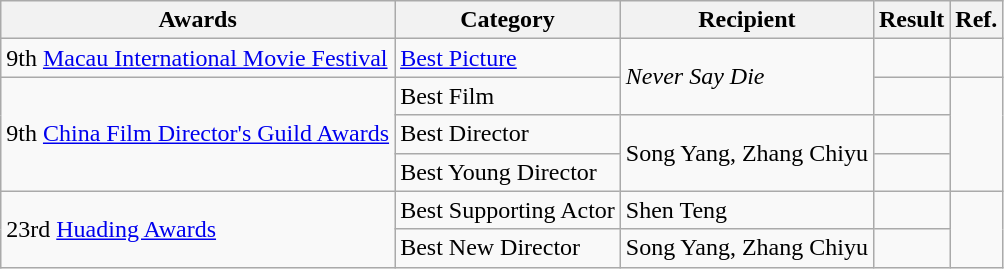<table class="wikitable">
<tr>
<th>Awards</th>
<th>Category</th>
<th>Recipient</th>
<th>Result</th>
<th>Ref.</th>
</tr>
<tr>
<td>9th <a href='#'>Macau International Movie Festival</a></td>
<td><a href='#'>Best Picture</a></td>
<td rowspan=2><em>Never Say Die</em></td>
<td></td>
<td></td>
</tr>
<tr>
<td rowspan=3>9th <a href='#'>China Film Director's Guild Awards</a></td>
<td>Best Film</td>
<td></td>
<td rowspan=3></td>
</tr>
<tr>
<td>Best Director</td>
<td rowspan=2>Song Yang, Zhang Chiyu</td>
<td></td>
</tr>
<tr>
<td>Best Young Director</td>
<td></td>
</tr>
<tr>
<td rowspan=2>23rd <a href='#'>Huading Awards</a></td>
<td>Best Supporting Actor</td>
<td>Shen Teng</td>
<td></td>
<td rowspan=2></td>
</tr>
<tr>
<td>Best New Director</td>
<td>Song Yang, Zhang Chiyu</td>
<td></td>
</tr>
</table>
